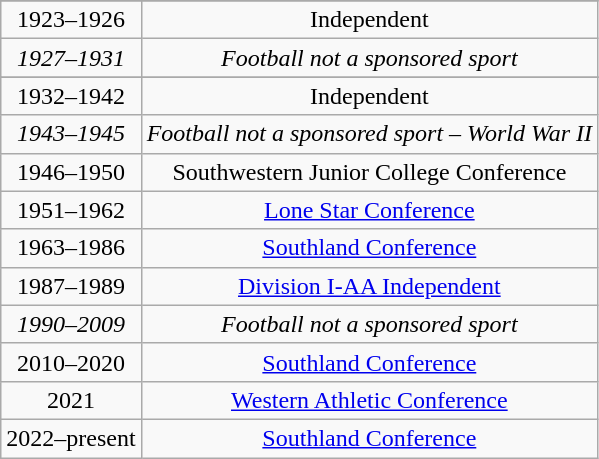<table class="wikitable" style="text-align:center">
<tr>
</tr>
<tr>
<td>1923–1926</td>
<td>Independent</td>
</tr>
<tr align="center">
<td><em>1927–1931</em></td>
<td><em>Football not a sponsored sport</em></td>
</tr>
<tr align="center">
</tr>
<tr align="center">
<td>1932–1942</td>
<td>Independent</td>
</tr>
<tr align="center">
<td><em>1943–1945</em></td>
<td><em>Football not a sponsored sport – World War II</em></td>
</tr>
<tr align="center">
<td>1946–1950</td>
<td>Southwestern Junior College Conference</td>
</tr>
<tr align="center">
<td>1951–1962</td>
<td><a href='#'>Lone Star Conference</a></td>
</tr>
<tr align="center">
<td>1963–1986</td>
<td><a href='#'>Southland Conference</a></td>
</tr>
<tr align="center">
<td>1987–1989</td>
<td><a href='#'>Division I-AA Independent</a></td>
</tr>
<tr align="center">
<td><em>1990–2009</em></td>
<td><em>Football not a sponsored sport</em></td>
</tr>
<tr align="center">
<td>2010–2020</td>
<td><a href='#'>Southland Conference</a></td>
</tr>
<tr align=center>
<td>2021</td>
<td><a href='#'>Western Athletic Conference</a></td>
</tr>
<tr align="center">
<td>2022–present</td>
<td><a href='#'>Southland Conference</a></td>
</tr>
</table>
